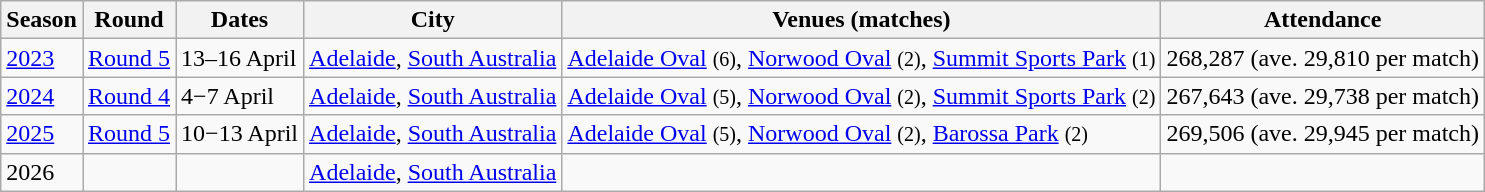<table class="wikitable">
<tr>
<th>Season</th>
<th>Round</th>
<th>Dates</th>
<th>City</th>
<th>Venues (matches)</th>
<th>Attendance</th>
</tr>
<tr>
<td><a href='#'>2023</a></td>
<td><a href='#'>Round 5</a></td>
<td>13–16 April</td>
<td><a href='#'>Adelaide</a>, <a href='#'>South Australia</a></td>
<td><a href='#'>Adelaide Oval</a> <small>(6)</small>, <a href='#'>Norwood Oval</a> <small>(2)</small>, <a href='#'>Summit Sports Park</a> <small>(1)</small></td>
<td>268,287 (ave. 29,810 per match)</td>
</tr>
<tr>
<td><a href='#'>2024</a></td>
<td><a href='#'>Round 4</a></td>
<td>4−7 April</td>
<td><a href='#'>Adelaide</a>, <a href='#'>South Australia</a></td>
<td><a href='#'>Adelaide Oval</a> <small>(5)</small>, <a href='#'>Norwood Oval</a> <small>(2)</small>, <a href='#'>Summit Sports Park</a> <small>(2)</small></td>
<td>267,643 (ave. 29,738 per match)</td>
</tr>
<tr>
<td><a href='#'>2025</a></td>
<td><a href='#'>Round 5</a></td>
<td>10−13 April</td>
<td><a href='#'>Adelaide</a>, <a href='#'>South Australia</a></td>
<td><a href='#'>Adelaide Oval</a> <small>(5)</small>, <a href='#'>Norwood Oval</a> <small>(2)</small>, <a href='#'>Barossa Park</a> <small>(2)</small></td>
<td>269,506 (ave. 29,945 per match)</td>
</tr>
<tr>
<td>2026</td>
<td></td>
<td></td>
<td><a href='#'>Adelaide</a>, <a href='#'>South Australia</a></td>
<td></td>
<td></td>
</tr>
</table>
